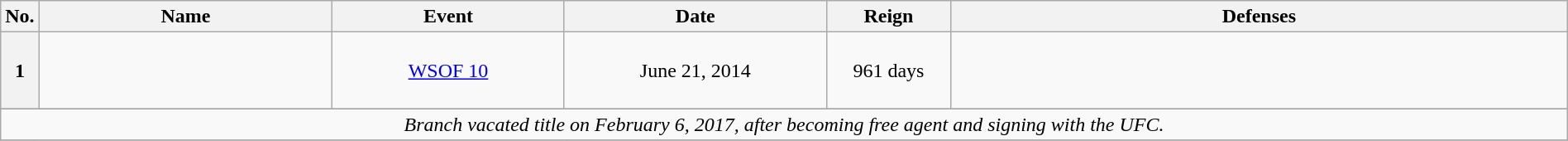<table class="wikitable" width=100%>
<tr>
<th width=1%>No.</th>
<th width=19%>Name</th>
<th width=15%>Event</th>
<th width=17%>Date</th>
<th width=8%>Reign</th>
<th width=40%>Defenses</th>
</tr>
<tr>
<th>1</th>
<td><br></td>
<td align=center><a href='#'>WSOF 10</a><br></td>
<td align=center>June 21, 2014</td>
<td align=center>961 days</td>
<td><br><br>
<br>
</td>
</tr>
<tr>
</tr>
<tr>
<td align="center" colspan="6"><em>Branch vacated title on February 6, 2017, after becoming free agent and signing with the UFC.</em></td>
</tr>
<tr>
</tr>
</table>
